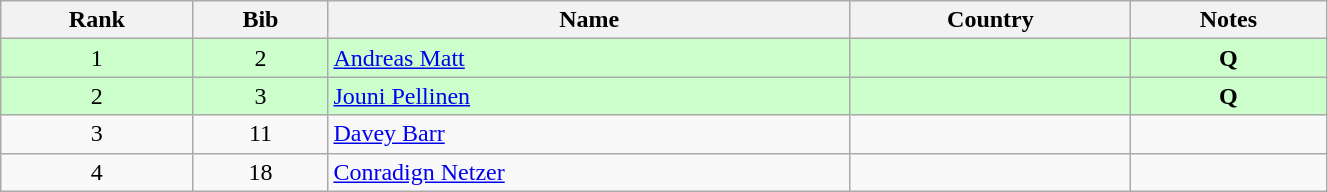<table class="wikitable" style="text-align:center;" width=70%>
<tr>
<th>Rank</th>
<th>Bib</th>
<th>Name</th>
<th>Country</th>
<th>Notes</th>
</tr>
<tr bgcolor="#ccffcc">
<td>1</td>
<td>2</td>
<td align=left><a href='#'>Andreas Matt</a></td>
<td align=left></td>
<td><strong>Q</strong></td>
</tr>
<tr bgcolor="#ccffcc">
<td>2</td>
<td>3</td>
<td align=left><a href='#'>Jouni Pellinen</a></td>
<td align=left></td>
<td><strong>Q</strong></td>
</tr>
<tr>
<td>3</td>
<td>11</td>
<td align=left><a href='#'>Davey Barr</a></td>
<td align=left></td>
<td></td>
</tr>
<tr>
<td>4</td>
<td>18</td>
<td align=left><a href='#'>Conradign Netzer</a></td>
<td align=left></td>
<td></td>
</tr>
</table>
